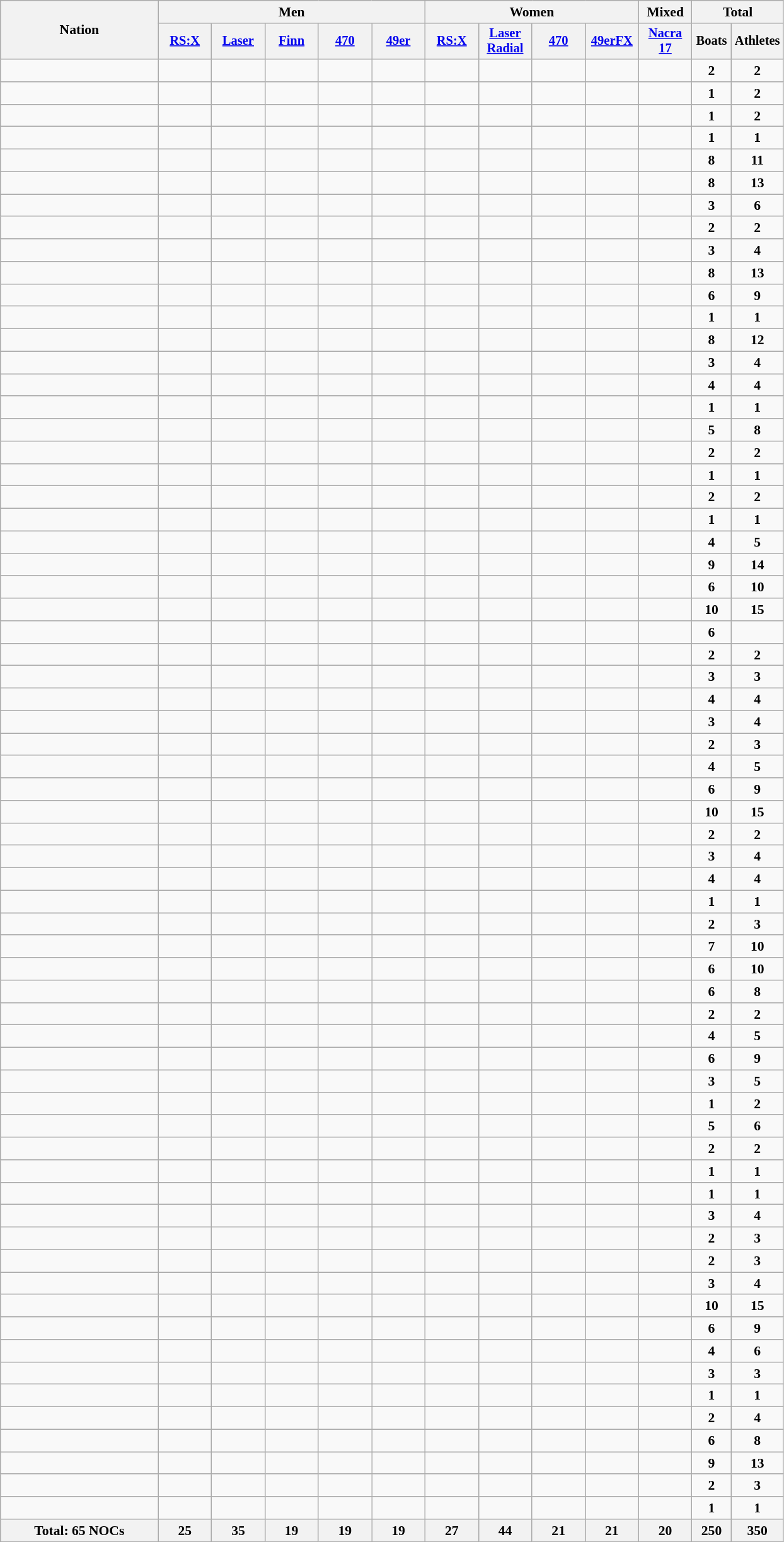<table class="wikitable sortable" style="text-align:center; font-size:90%">
<tr>
<th rowspan="2" style="text-align:center;" width=160>Nation</th>
<th colspan="5">Men</th>
<th colspan="4">Women</th>
<th>Mixed</th>
<th colspan=2>Total</th>
</tr>
<tr style="font-size:95%">
<th width=50><a href='#'>RS:X</a></th>
<th width=50><a href='#'>Laser</a></th>
<th width=50><a href='#'>Finn</a></th>
<th width=50><a href='#'>470</a></th>
<th width=50><a href='#'>49er</a></th>
<th width=50><a href='#'>RS:X</a></th>
<th width=50><a href='#'>Laser Radial</a></th>
<th width=50><a href='#'>470</a></th>
<th width=50><a href='#'>49erFX</a></th>
<th width=50><a href='#'>Nacra 17</a></th>
<th width=35>Boats</th>
<th width=49>Athletes</th>
</tr>
<tr>
<td style="text-align:left;"></td>
<td></td>
<td></td>
<td></td>
<td></td>
<td></td>
<td></td>
<td></td>
<td></td>
<td></td>
<td></td>
<td><strong>2</strong></td>
<td><strong>2</strong></td>
</tr>
<tr>
<td style="text-align:left;"></td>
<td></td>
<td></td>
<td></td>
<td></td>
<td></td>
<td></td>
<td></td>
<td></td>
<td></td>
<td></td>
<td><strong>1</strong></td>
<td><strong>2</strong></td>
</tr>
<tr>
<td style="text-align:left;"></td>
<td></td>
<td></td>
<td></td>
<td></td>
<td></td>
<td></td>
<td></td>
<td></td>
<td></td>
<td></td>
<td><strong>1</strong></td>
<td><strong>2</strong></td>
</tr>
<tr>
<td style="text-align:left;"></td>
<td></td>
<td></td>
<td></td>
<td></td>
<td></td>
<td></td>
<td></td>
<td></td>
<td></td>
<td></td>
<td><strong>1</strong></td>
<td><strong>1</strong></td>
</tr>
<tr>
<td style="text-align:left;"></td>
<td></td>
<td></td>
<td></td>
<td></td>
<td></td>
<td></td>
<td></td>
<td></td>
<td></td>
<td></td>
<td><strong>8</strong></td>
<td><strong>11</strong></td>
</tr>
<tr>
<td style="text-align:left;"></td>
<td></td>
<td></td>
<td></td>
<td></td>
<td></td>
<td></td>
<td></td>
<td></td>
<td></td>
<td></td>
<td><strong>8</strong></td>
<td><strong>13</strong></td>
</tr>
<tr>
<td style="text-align:left;"></td>
<td></td>
<td></td>
<td></td>
<td></td>
<td></td>
<td></td>
<td></td>
<td></td>
<td></td>
<td></td>
<td><strong>3</strong></td>
<td><strong>6</strong></td>
</tr>
<tr>
<td style="text-align:left;"></td>
<td></td>
<td></td>
<td></td>
<td></td>
<td></td>
<td></td>
<td></td>
<td></td>
<td></td>
<td></td>
<td><strong>2</strong></td>
<td><strong>2</strong></td>
</tr>
<tr>
<td style="text-align:left;"></td>
<td></td>
<td></td>
<td></td>
<td></td>
<td></td>
<td></td>
<td></td>
<td></td>
<td></td>
<td></td>
<td><strong>3</strong></td>
<td><strong>4</strong></td>
</tr>
<tr>
<td style="text-align:left;"></td>
<td></td>
<td></td>
<td></td>
<td></td>
<td></td>
<td></td>
<td></td>
<td></td>
<td></td>
<td></td>
<td><strong>8</strong></td>
<td><strong>13</strong></td>
</tr>
<tr>
<td style="text-align:left;"></td>
<td></td>
<td></td>
<td></td>
<td></td>
<td></td>
<td></td>
<td></td>
<td></td>
<td></td>
<td></td>
<td><strong>6</strong></td>
<td><strong>9</strong></td>
</tr>
<tr>
<td style="text-align:left;"></td>
<td></td>
<td></td>
<td></td>
<td></td>
<td></td>
<td></td>
<td></td>
<td></td>
<td></td>
<td></td>
<td><strong>1</strong></td>
<td><strong>1</strong></td>
</tr>
<tr>
<td style="text-align:left;"></td>
<td></td>
<td></td>
<td></td>
<td></td>
<td></td>
<td></td>
<td></td>
<td></td>
<td></td>
<td></td>
<td><strong>8</strong></td>
<td><strong>12</strong></td>
</tr>
<tr>
<td style="text-align:left;"></td>
<td></td>
<td></td>
<td></td>
<td></td>
<td></td>
<td></td>
<td></td>
<td></td>
<td></td>
<td></td>
<td><strong>3</strong></td>
<td><strong>4</strong></td>
</tr>
<tr>
<td style="text-align:left;"></td>
<td></td>
<td></td>
<td></td>
<td></td>
<td></td>
<td></td>
<td></td>
<td></td>
<td></td>
<td></td>
<td><strong>4</strong></td>
<td><strong>4</strong></td>
</tr>
<tr>
<td style="text-align:left;"></td>
<td></td>
<td></td>
<td></td>
<td></td>
<td></td>
<td></td>
<td></td>
<td></td>
<td></td>
<td></td>
<td><strong>1</strong></td>
<td><strong>1</strong></td>
</tr>
<tr>
<td style="text-align:left;"></td>
<td></td>
<td></td>
<td></td>
<td></td>
<td></td>
<td></td>
<td></td>
<td></td>
<td></td>
<td></td>
<td><strong>5</strong></td>
<td><strong>8</strong></td>
</tr>
<tr>
<td style="text-align:left;"></td>
<td></td>
<td></td>
<td></td>
<td></td>
<td></td>
<td></td>
<td></td>
<td></td>
<td></td>
<td></td>
<td><strong>2</strong></td>
<td><strong>2</strong></td>
</tr>
<tr>
<td style="text-align:left;"></td>
<td></td>
<td></td>
<td></td>
<td></td>
<td></td>
<td></td>
<td></td>
<td></td>
<td></td>
<td></td>
<td><strong>1</strong></td>
<td><strong>1</strong></td>
</tr>
<tr>
<td style="text-align:left;"></td>
<td></td>
<td></td>
<td></td>
<td></td>
<td></td>
<td></td>
<td></td>
<td></td>
<td></td>
<td></td>
<td><strong>2</strong></td>
<td><strong>2</strong></td>
</tr>
<tr>
<td style="text-align:left;"></td>
<td></td>
<td></td>
<td></td>
<td></td>
<td></td>
<td></td>
<td></td>
<td></td>
<td></td>
<td></td>
<td><strong>1</strong></td>
<td><strong>1</strong></td>
</tr>
<tr>
<td style="text-align:left;"></td>
<td></td>
<td></td>
<td></td>
<td></td>
<td></td>
<td></td>
<td></td>
<td></td>
<td></td>
<td></td>
<td><strong>4</strong></td>
<td><strong>5</strong></td>
</tr>
<tr>
<td style="text-align:left;"></td>
<td></td>
<td></td>
<td></td>
<td></td>
<td></td>
<td></td>
<td></td>
<td></td>
<td></td>
<td></td>
<td><strong>9</strong></td>
<td><strong>14</strong></td>
</tr>
<tr>
<td style="text-align:left;"></td>
<td></td>
<td></td>
<td></td>
<td></td>
<td></td>
<td></td>
<td></td>
<td></td>
<td></td>
<td></td>
<td><strong>6</strong></td>
<td><strong>10</strong></td>
</tr>
<tr>
<td style="text-align:left;"></td>
<td></td>
<td></td>
<td></td>
<td></td>
<td></td>
<td></td>
<td></td>
<td></td>
<td></td>
<td></td>
<td><strong>10</strong></td>
<td><strong>15</strong></td>
</tr>
<tr>
<td style="text-align:left;"></td>
<td></td>
<td></td>
<td></td>
<td></td>
<td></td>
<td></td>
<td></td>
<td></td>
<td></td>
<td></td>
<td><strong>6</strong></td>
</tr>
<tr>
<td style="text-align:left;"></td>
<td></td>
<td></td>
<td></td>
<td></td>
<td></td>
<td></td>
<td></td>
<td></td>
<td></td>
<td></td>
<td><strong>2</strong></td>
<td><strong>2</strong></td>
</tr>
<tr>
<td style="text-align:left;"></td>
<td></td>
<td></td>
<td></td>
<td></td>
<td></td>
<td></td>
<td></td>
<td></td>
<td></td>
<td></td>
<td><strong>3</strong></td>
<td><strong>3</strong></td>
</tr>
<tr>
<td style="text-align:left;"></td>
<td></td>
<td></td>
<td></td>
<td></td>
<td></td>
<td></td>
<td></td>
<td></td>
<td></td>
<td></td>
<td><strong>4</strong></td>
<td><strong>4</strong></td>
</tr>
<tr>
<td style="text-align:left;"></td>
<td></td>
<td></td>
<td></td>
<td></td>
<td></td>
<td></td>
<td></td>
<td></td>
<td></td>
<td></td>
<td><strong>3</strong></td>
<td><strong>4</strong></td>
</tr>
<tr>
<td style="text-align:left;"></td>
<td></td>
<td></td>
<td></td>
<td></td>
<td></td>
<td></td>
<td></td>
<td></td>
<td></td>
<td></td>
<td><strong>2</strong></td>
<td><strong>3</strong></td>
</tr>
<tr>
<td style="text-align:left;"></td>
<td></td>
<td></td>
<td></td>
<td></td>
<td></td>
<td></td>
<td></td>
<td></td>
<td></td>
<td></td>
<td><strong>4</strong></td>
<td><strong>5</strong></td>
</tr>
<tr>
<td style="text-align:left;"></td>
<td></td>
<td></td>
<td></td>
<td></td>
<td></td>
<td></td>
<td></td>
<td></td>
<td></td>
<td></td>
<td><strong>6</strong></td>
<td><strong>9</strong></td>
</tr>
<tr>
<td style="text-align:left;"></td>
<td></td>
<td></td>
<td></td>
<td></td>
<td></td>
<td></td>
<td></td>
<td></td>
<td></td>
<td></td>
<td><strong>10</strong></td>
<td><strong>15</strong></td>
</tr>
<tr>
<td style="text-align:left;"></td>
<td></td>
<td></td>
<td></td>
<td></td>
<td></td>
<td></td>
<td></td>
<td></td>
<td></td>
<td></td>
<td><strong>2</strong></td>
<td><strong>2</strong></td>
</tr>
<tr>
<td style="text-align:left;"></td>
<td></td>
<td></td>
<td></td>
<td></td>
<td></td>
<td></td>
<td></td>
<td></td>
<td></td>
<td></td>
<td><strong>3</strong></td>
<td><strong>4</strong></td>
</tr>
<tr>
<td style="text-align:left;"></td>
<td></td>
<td></td>
<td></td>
<td></td>
<td></td>
<td></td>
<td></td>
<td></td>
<td></td>
<td></td>
<td><strong>4</strong></td>
<td><strong>4</strong></td>
</tr>
<tr>
<td style="text-align:left;"></td>
<td></td>
<td></td>
<td></td>
<td></td>
<td></td>
<td></td>
<td></td>
<td></td>
<td></td>
<td></td>
<td><strong>1</strong></td>
<td><strong>1</strong></td>
</tr>
<tr>
<td style="text-align:left;"></td>
<td></td>
<td></td>
<td></td>
<td></td>
<td></td>
<td></td>
<td></td>
<td></td>
<td></td>
<td></td>
<td><strong>2</strong></td>
<td><strong>3</strong></td>
</tr>
<tr>
<td style="text-align:left;"></td>
<td></td>
<td></td>
<td></td>
<td></td>
<td></td>
<td></td>
<td></td>
<td></td>
<td></td>
<td></td>
<td><strong>7</strong></td>
<td><strong>10</strong></td>
</tr>
<tr>
<td style="text-align:left;"></td>
<td></td>
<td></td>
<td></td>
<td></td>
<td></td>
<td></td>
<td></td>
<td></td>
<td></td>
<td></td>
<td><strong>6</strong></td>
<td><strong>10</strong></td>
</tr>
<tr>
<td style="text-align:left;"></td>
<td></td>
<td></td>
<td></td>
<td></td>
<td></td>
<td></td>
<td></td>
<td></td>
<td></td>
<td></td>
<td><strong>6</strong></td>
<td><strong>8</strong></td>
</tr>
<tr>
<td style="text-align:left;"></td>
<td></td>
<td></td>
<td></td>
<td></td>
<td></td>
<td></td>
<td></td>
<td></td>
<td></td>
<td></td>
<td><strong>2</strong></td>
<td><strong>2</strong></td>
</tr>
<tr>
<td style="text-align:left;"></td>
<td></td>
<td></td>
<td></td>
<td></td>
<td></td>
<td></td>
<td></td>
<td></td>
<td></td>
<td></td>
<td><strong>4</strong></td>
<td><strong>5</strong></td>
</tr>
<tr>
<td style="text-align:left;"></td>
<td></td>
<td></td>
<td></td>
<td></td>
<td></td>
<td></td>
<td></td>
<td></td>
<td></td>
<td></td>
<td><strong>6</strong></td>
<td><strong>9</strong></td>
</tr>
<tr>
<td style="text-align:left;"></td>
<td></td>
<td></td>
<td></td>
<td></td>
<td></td>
<td></td>
<td></td>
<td></td>
<td></td>
<td></td>
<td><strong>3</strong></td>
<td><strong>5</strong></td>
</tr>
<tr>
<td style="text-align:left;"></td>
<td></td>
<td></td>
<td></td>
<td></td>
<td></td>
<td></td>
<td></td>
<td></td>
<td></td>
<td></td>
<td><strong>1</strong></td>
<td><strong>2</strong></td>
</tr>
<tr>
<td style="text-align:left;"></td>
<td></td>
<td></td>
<td></td>
<td></td>
<td></td>
<td></td>
<td></td>
<td></td>
<td></td>
<td></td>
<td><strong>5</strong></td>
<td><strong>6</strong></td>
</tr>
<tr>
<td style="text-align:left;"></td>
<td></td>
<td></td>
<td></td>
<td></td>
<td></td>
<td></td>
<td></td>
<td></td>
<td></td>
<td></td>
<td><strong>2</strong></td>
<td><strong>2</strong></td>
</tr>
<tr>
<td style="text-align:left;"></td>
<td></td>
<td></td>
<td></td>
<td></td>
<td></td>
<td></td>
<td></td>
<td></td>
<td></td>
<td></td>
<td><strong>1</strong></td>
<td><strong>1</strong></td>
</tr>
<tr>
<td style="text-align:left;"></td>
<td></td>
<td></td>
<td></td>
<td></td>
<td></td>
<td></td>
<td></td>
<td></td>
<td></td>
<td></td>
<td><strong>1</strong></td>
<td><strong>1</strong></td>
</tr>
<tr>
<td style="text-align:left;"></td>
<td></td>
<td></td>
<td></td>
<td></td>
<td></td>
<td></td>
<td></td>
<td></td>
<td></td>
<td></td>
<td><strong>3</strong></td>
<td><strong>4</strong></td>
</tr>
<tr>
<td style="text-align:left;"></td>
<td></td>
<td></td>
<td></td>
<td></td>
<td></td>
<td></td>
<td></td>
<td></td>
<td></td>
<td></td>
<td><strong>2</strong></td>
<td><strong>3</strong></td>
</tr>
<tr>
<td style="text-align:left;"></td>
<td></td>
<td></td>
<td></td>
<td></td>
<td></td>
<td></td>
<td></td>
<td></td>
<td></td>
<td></td>
<td><strong>2</strong></td>
<td><strong>3</strong></td>
</tr>
<tr>
<td style="text-align:left;"></td>
<td></td>
<td></td>
<td></td>
<td></td>
<td></td>
<td></td>
<td></td>
<td></td>
<td></td>
<td></td>
<td><strong>3</strong></td>
<td><strong>4</strong></td>
</tr>
<tr>
<td style="text-align:left;"></td>
<td></td>
<td></td>
<td></td>
<td></td>
<td></td>
<td></td>
<td></td>
<td></td>
<td></td>
<td></td>
<td><strong>10</strong></td>
<td><strong>15</strong></td>
</tr>
<tr>
<td style="text-align:left;"></td>
<td></td>
<td></td>
<td></td>
<td></td>
<td></td>
<td></td>
<td></td>
<td></td>
<td></td>
<td></td>
<td><strong>6</strong></td>
<td><strong>9</strong></td>
</tr>
<tr>
<td style="text-align:left;"></td>
<td></td>
<td></td>
<td></td>
<td></td>
<td></td>
<td></td>
<td></td>
<td></td>
<td></td>
<td></td>
<td><strong>4</strong></td>
<td><strong>6</strong></td>
</tr>
<tr>
<td style="text-align:left;"></td>
<td></td>
<td></td>
<td></td>
<td></td>
<td></td>
<td></td>
<td></td>
<td></td>
<td></td>
<td></td>
<td><strong>3 </strong></td>
<td><strong>3</strong></td>
</tr>
<tr>
<td style="text-align:left;"></td>
<td></td>
<td></td>
<td></td>
<td></td>
<td></td>
<td></td>
<td></td>
<td></td>
<td></td>
<td></td>
<td><strong>1</strong></td>
<td><strong>1</strong></td>
</tr>
<tr>
<td style="text-align:left;"></td>
<td></td>
<td></td>
<td></td>
<td></td>
<td></td>
<td></td>
<td></td>
<td></td>
<td></td>
<td></td>
<td><strong>2</strong></td>
<td><strong>4</strong></td>
</tr>
<tr>
<td style="text-align:left;"></td>
<td></td>
<td></td>
<td></td>
<td></td>
<td></td>
<td></td>
<td></td>
<td></td>
<td></td>
<td></td>
<td><strong>6</strong></td>
<td><strong>8</strong></td>
</tr>
<tr>
<td style="text-align:left;"></td>
<td></td>
<td></td>
<td></td>
<td></td>
<td></td>
<td></td>
<td></td>
<td></td>
<td></td>
<td></td>
<td><strong>9</strong></td>
<td><strong>13</strong></td>
</tr>
<tr>
<td style="text-align:left;"></td>
<td></td>
<td></td>
<td></td>
<td></td>
<td></td>
<td></td>
<td></td>
<td></td>
<td></td>
<td></td>
<td><strong>2</strong></td>
<td><strong>3</strong></td>
</tr>
<tr>
<td style="text-align:left;"></td>
<td></td>
<td></td>
<td></td>
<td></td>
<td></td>
<td></td>
<td></td>
<td></td>
<td></td>
<td></td>
<td><strong>1</strong></td>
<td><strong>1</strong></td>
</tr>
<tr>
<th>Total: 65 NOCs</th>
<th>25</th>
<th>35</th>
<th>19</th>
<th>19</th>
<th>19</th>
<th>27</th>
<th>44</th>
<th>21</th>
<th>21</th>
<th>20</th>
<th>250</th>
<th>350</th>
</tr>
</table>
